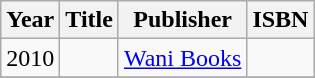<table class="wikitable">
<tr>
<th>Year</th>
<th>Title</th>
<th>Publisher</th>
<th>ISBN</th>
</tr>
<tr>
<td>2010</td>
<td></td>
<td><a href='#'>Wani Books</a></td>
<td></td>
</tr>
<tr>
</tr>
</table>
